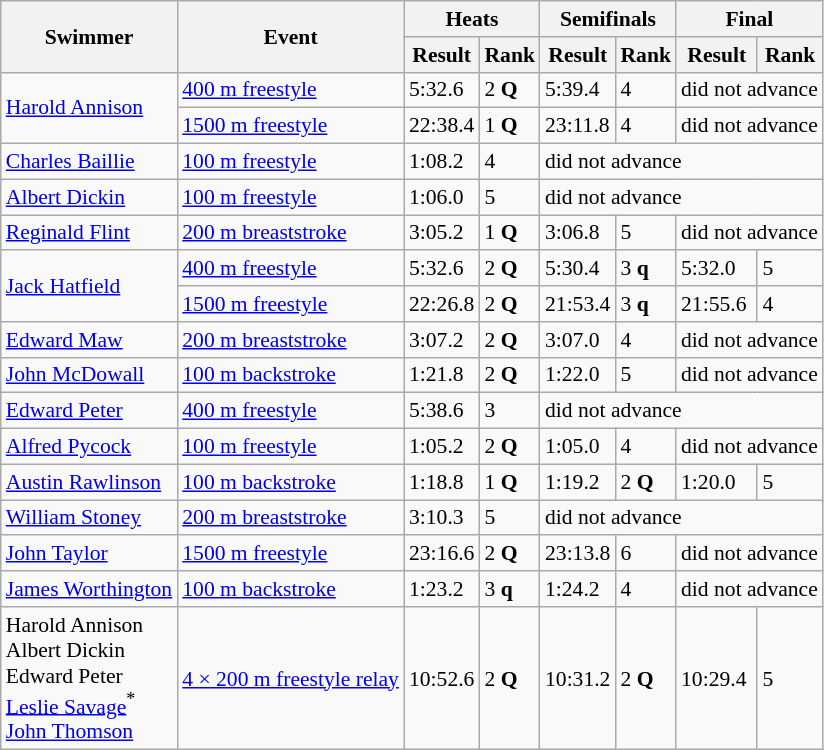<table class=wikitable style="font-size:90%" style="text-align:center">
<tr>
<th rowspan=2>Swimmer</th>
<th rowspan=2>Event</th>
<th colspan=2>Heats</th>
<th colspan=2>Semifinals</th>
<th colspan=2>Final</th>
</tr>
<tr>
<th>Result</th>
<th>Rank</th>
<th>Result</th>
<th>Rank</th>
<th>Result</th>
<th>Rank</th>
</tr>
<tr>
<td rowspan=2 align=left><a href='#'>Harold Annison</a></td>
<td align=left><a href='#'>400 m freestyle</a></td>
<td>5:32.6</td>
<td>2 <strong>Q</strong></td>
<td>5:39.4</td>
<td>4</td>
<td colspan=2>did not advance</td>
</tr>
<tr>
<td align=left><a href='#'>1500 m freestyle</a></td>
<td>22:38.4</td>
<td>1 <strong>Q</strong></td>
<td>23:11.8</td>
<td>4</td>
<td colspan=2>did not advance</td>
</tr>
<tr>
<td align=left><a href='#'>Charles Baillie</a></td>
<td align=left><a href='#'>100 m freestyle</a></td>
<td>1:08.2</td>
<td>4</td>
<td colspan=4>did not advance</td>
</tr>
<tr>
<td align=left><a href='#'>Albert Dickin</a></td>
<td align=left><a href='#'>100 m freestyle</a></td>
<td>1:06.0</td>
<td>5</td>
<td colspan=4>did not advance</td>
</tr>
<tr>
<td align=left><a href='#'>Reginald Flint</a></td>
<td align=left><a href='#'>200 m breaststroke</a></td>
<td>3:05.2</td>
<td>1 <strong>Q</strong></td>
<td>3:06.8</td>
<td>5</td>
<td colspan=2>did not advance</td>
</tr>
<tr>
<td rowspan=2 align=left><a href='#'>Jack Hatfield</a></td>
<td align=left><a href='#'>400 m freestyle</a></td>
<td>5:32.6</td>
<td>2 <strong>Q</strong></td>
<td>5:30.4</td>
<td>3 <strong>q</strong></td>
<td>5:32.0</td>
<td>5</td>
</tr>
<tr>
<td align=left><a href='#'>1500 m freestyle</a></td>
<td>22:26.8</td>
<td>2 <strong>Q</strong></td>
<td>21:53.4</td>
<td>3 <strong>q</strong></td>
<td>21:55.6</td>
<td>4</td>
</tr>
<tr>
<td align=left><a href='#'>Edward Maw</a></td>
<td align=left><a href='#'>200 m breaststroke</a></td>
<td>3:07.2</td>
<td>2 <strong>Q</strong></td>
<td>3:07.0</td>
<td>4</td>
<td colspan=2>did not advance</td>
</tr>
<tr>
<td align=left><a href='#'>John McDowall</a></td>
<td align=left><a href='#'>100 m backstroke</a></td>
<td>1:21.8</td>
<td>2 <strong>Q</strong></td>
<td>1:22.0</td>
<td>5</td>
<td colspan=2>did not advance</td>
</tr>
<tr>
<td align=left><a href='#'>Edward Peter</a></td>
<td align=left><a href='#'>400 m freestyle</a></td>
<td>5:38.6</td>
<td>3</td>
<td colspan=4>did not advance</td>
</tr>
<tr>
<td align=left><a href='#'>Alfred Pycock</a></td>
<td align=left><a href='#'>100 m freestyle</a></td>
<td>1:05.2</td>
<td>2 <strong>Q</strong></td>
<td>1:05.0</td>
<td>4</td>
<td colspan=2>did not advance</td>
</tr>
<tr>
<td align=left><a href='#'>Austin Rawlinson</a></td>
<td align=left><a href='#'>100 m backstroke</a></td>
<td>1:18.8</td>
<td>1 <strong>Q</strong></td>
<td>1:19.2</td>
<td>2 <strong>Q</strong></td>
<td>1:20.0</td>
<td>5</td>
</tr>
<tr>
<td align=left><a href='#'>William Stoney</a></td>
<td align=left><a href='#'>200 m breaststroke</a></td>
<td>3:10.3</td>
<td>5</td>
<td colspan=4>did not advance</td>
</tr>
<tr>
<td align=left><a href='#'>John Taylor</a></td>
<td align=left><a href='#'>1500 m freestyle</a></td>
<td>23:16.6</td>
<td>2 <strong>Q</strong></td>
<td>23:13.8</td>
<td>6</td>
<td colspan=2>did not advance</td>
</tr>
<tr>
<td align=left><a href='#'>James Worthington</a></td>
<td align=left><a href='#'>100 m backstroke</a></td>
<td>1:23.2</td>
<td>3 <strong>q</strong></td>
<td>1:24.2</td>
<td>4</td>
<td colspan=2>did not advance</td>
</tr>
<tr>
<td align=left>Harold Annison <br> Albert Dickin <br> Edward Peter <br> <a href='#'>Leslie Savage</a><sup>*</sup> <br> <a href='#'>John Thomson</a></td>
<td align=left><a href='#'>4 × 200 m freestyle relay</a></td>
<td>10:52.6</td>
<td>2 <strong>Q</strong></td>
<td>10:31.2</td>
<td>2 <strong>Q</strong></td>
<td>10:29.4</td>
<td>5</td>
</tr>
</table>
